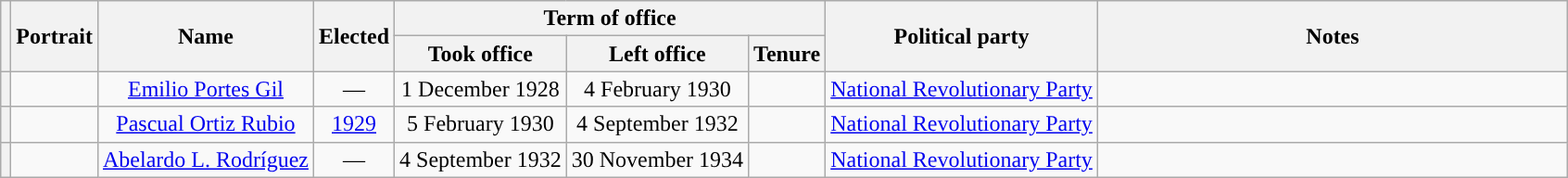<table class="wikitable" style="text-align:center;">
<tr>
<th rowspan="2"></th>
<th rowspan="2">Portrait</th>
<th rowspan="2">Name<br></th>
<th rowspan="2">Elected</th>
<th colspan="3">Term of office</th>
<th rowspan="2">Political party</th>
<th rowspan="2">Notes</th>
</tr>
<tr>
<th>Took office</th>
<th>Left office</th>
<th>Tenure</th>
</tr>
<tr>
<th style="background:"></th>
<td></td>
<td><a href='#'>Emilio Portes Gil</a><br></td>
<td>—</td>
<td>1 December 1928</td>
<td>4 February 1930</td>
<td></td>
<td><a href='#'>National Revolutionary Party</a></td>
<td style="width:30%;"></td>
</tr>
<tr>
<th style="background:"></th>
<td></td>
<td><a href='#'>Pascual Ortiz Rubio</a><br></td>
<td><a href='#'>1929</a></td>
<td>5 February 1930</td>
<td>4 September 1932</td>
<td></td>
<td><a href='#'>National Revolutionary Party</a></td>
<td style="width:30%;"></td>
</tr>
<tr>
<th style="background:"></th>
<td></td>
<td><a href='#'>Abelardo L. Rodríguez</a><br></td>
<td>—</td>
<td>4 September 1932</td>
<td>30 November 1934</td>
<td></td>
<td><a href='#'>National Revolutionary Party</a></td>
<td style="width:30%;"></td>
</tr>
</table>
